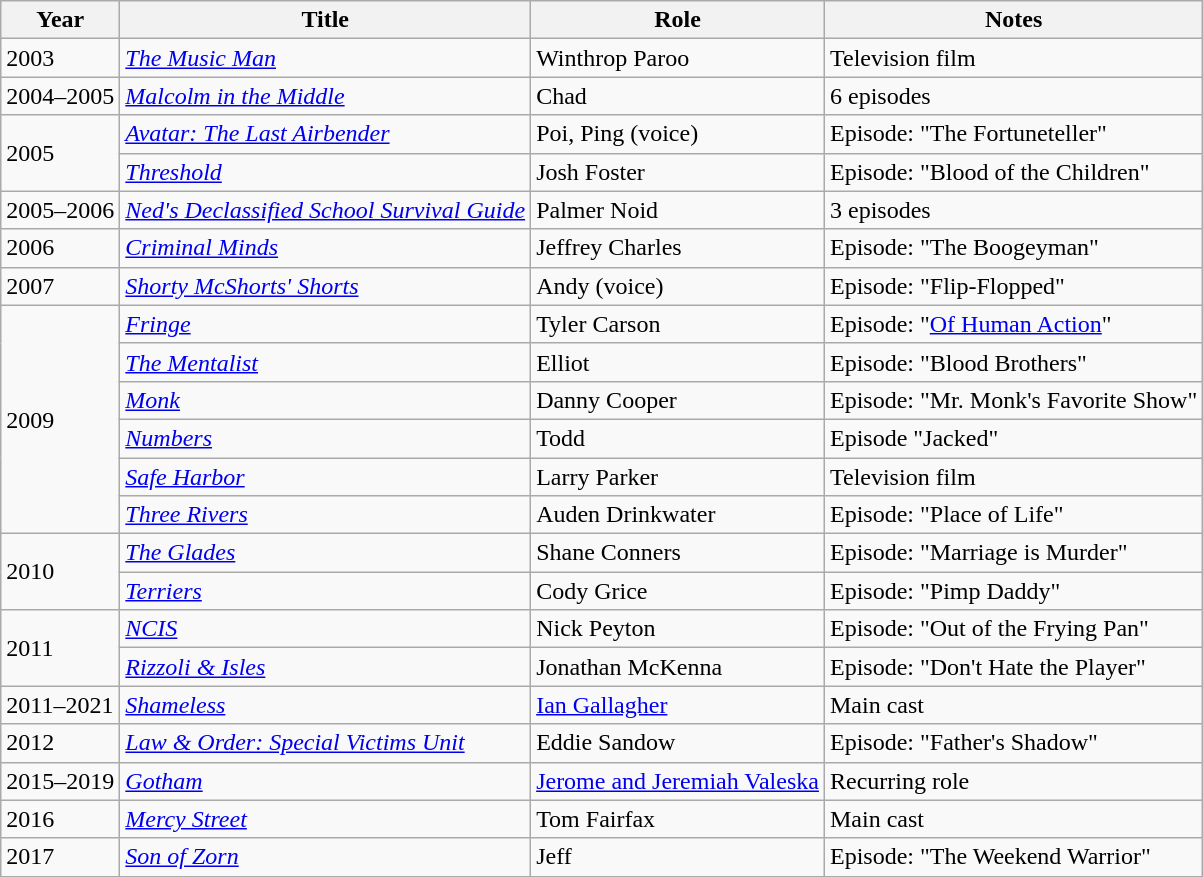<table class="wikitable sortable">
<tr>
<th>Year</th>
<th>Title</th>
<th>Role</th>
<th class="unsortable">Notes</th>
</tr>
<tr>
<td>2003</td>
<td data-sort-value="Music Man, The"><em><a href='#'>The Music Man</a></em></td>
<td>Winthrop Paroo</td>
<td>Television film</td>
</tr>
<tr>
<td>2004–2005</td>
<td><em><a href='#'>Malcolm in the Middle</a></em></td>
<td>Chad</td>
<td>6 episodes</td>
</tr>
<tr>
<td rowspan="2">2005</td>
<td><em><a href='#'>Avatar: The Last Airbender</a></em></td>
<td>Poi, Ping (voice)</td>
<td>Episode: "The Fortuneteller"</td>
</tr>
<tr>
<td><em><a href='#'>Threshold</a></em></td>
<td>Josh Foster</td>
<td>Episode: "Blood of the Children"</td>
</tr>
<tr>
<td>2005–2006</td>
<td><em><a href='#'>Ned's Declassified School Survival Guide</a></em></td>
<td>Palmer Noid</td>
<td>3 episodes</td>
</tr>
<tr>
<td>2006</td>
<td><em><a href='#'>Criminal Minds</a></em></td>
<td>Jeffrey Charles</td>
<td>Episode: "The Boogeyman"</td>
</tr>
<tr>
<td>2007</td>
<td><em><a href='#'>Shorty McShorts' Shorts</a></em></td>
<td>Andy (voice)</td>
<td>Episode: "Flip-Flopped"</td>
</tr>
<tr>
<td rowspan="6">2009</td>
<td><em><a href='#'>Fringe</a></em></td>
<td>Tyler Carson</td>
<td>Episode: "<a href='#'>Of Human Action</a>"</td>
</tr>
<tr>
<td data-sort-value="Mentalist, The"><em><a href='#'>The Mentalist</a></em></td>
<td>Elliot</td>
<td>Episode: "Blood Brothers"</td>
</tr>
<tr>
<td><em><a href='#'>Monk</a></em></td>
<td>Danny Cooper</td>
<td>Episode: "Mr. Monk's Favorite Show"</td>
</tr>
<tr>
<td><em><a href='#'>Numbers</a></em></td>
<td>Todd</td>
<td>Episode "Jacked"</td>
</tr>
<tr>
<td><em><a href='#'>Safe Harbor</a></em></td>
<td>Larry Parker</td>
<td>Television film</td>
</tr>
<tr>
<td><em><a href='#'>Three Rivers</a></em></td>
<td>Auden Drinkwater</td>
<td>Episode: "Place of Life"</td>
</tr>
<tr>
<td rowspan="2">2010</td>
<td data-sort-value="Glades, The"><em><a href='#'>The Glades</a></em></td>
<td>Shane Conners</td>
<td>Episode: "Marriage is Murder"</td>
</tr>
<tr>
<td><em><a href='#'>Terriers</a></em></td>
<td>Cody Grice</td>
<td>Episode: "Pimp Daddy"</td>
</tr>
<tr>
<td rowspan="2">2011</td>
<td><em><a href='#'>NCIS</a></em></td>
<td>Nick Peyton</td>
<td>Episode: "Out of the Frying Pan"</td>
</tr>
<tr>
<td><em><a href='#'>Rizzoli & Isles</a></em></td>
<td>Jonathan McKenna</td>
<td>Episode: "Don't Hate the Player"</td>
</tr>
<tr>
<td>2011–2021</td>
<td><em><a href='#'>Shameless</a></em></td>
<td><a href='#'>Ian Gallagher</a></td>
<td>Main cast</td>
</tr>
<tr>
<td>2012</td>
<td><em><a href='#'>Law & Order: Special Victims Unit</a></em></td>
<td>Eddie Sandow</td>
<td>Episode: "Father's Shadow"</td>
</tr>
<tr>
<td>2015–2019</td>
<td><em><a href='#'>Gotham</a></em></td>
<td><a href='#'>Jerome and Jeremiah Valeska</a></td>
<td>Recurring role</td>
</tr>
<tr>
<td>2016</td>
<td><em><a href='#'>Mercy Street</a></em></td>
<td>Tom Fairfax</td>
<td>Main cast</td>
</tr>
<tr>
<td>2017</td>
<td><em><a href='#'>Son of Zorn</a></em></td>
<td>Jeff</td>
<td>Episode: "The Weekend Warrior"</td>
</tr>
<tr>
</tr>
</table>
